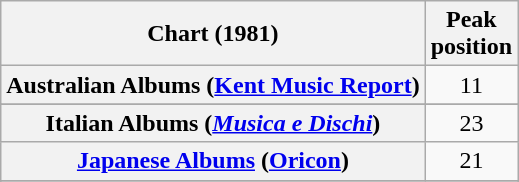<table class="wikitable sortable plainrowheaders" style="text-align:center">
<tr>
<th scope="col">Chart (1981)</th>
<th scope="col">Peak<br>position</th>
</tr>
<tr>
<th scope="row">Australian Albums (<a href='#'>Kent Music Report</a>)</th>
<td align="center">11</td>
</tr>
<tr>
</tr>
<tr>
</tr>
<tr>
</tr>
<tr>
<th scope="row">Italian Albums (<em><a href='#'>Musica e Dischi</a></em>)</th>
<td align="center">23</td>
</tr>
<tr>
<th scope="row"><a href='#'>Japanese Albums</a> (<a href='#'>Oricon</a>)</th>
<td align="center">21</td>
</tr>
<tr>
</tr>
<tr>
</tr>
<tr>
</tr>
<tr>
</tr>
</table>
